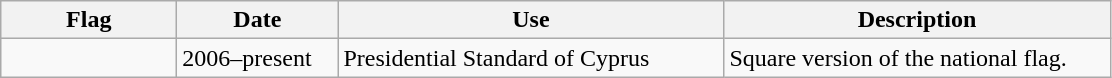<table class="wikitable">
<tr>
<th style="width:110px;">Flag</th>
<th style="width:100px;">Date</th>
<th style="width:250px;">Use</th>
<th style="width:250px;">Description</th>
</tr>
<tr>
<td></td>
<td>2006–present</td>
<td>Presidential Standard of Cyprus</td>
<td>Square version of the national flag.</td>
</tr>
</table>
